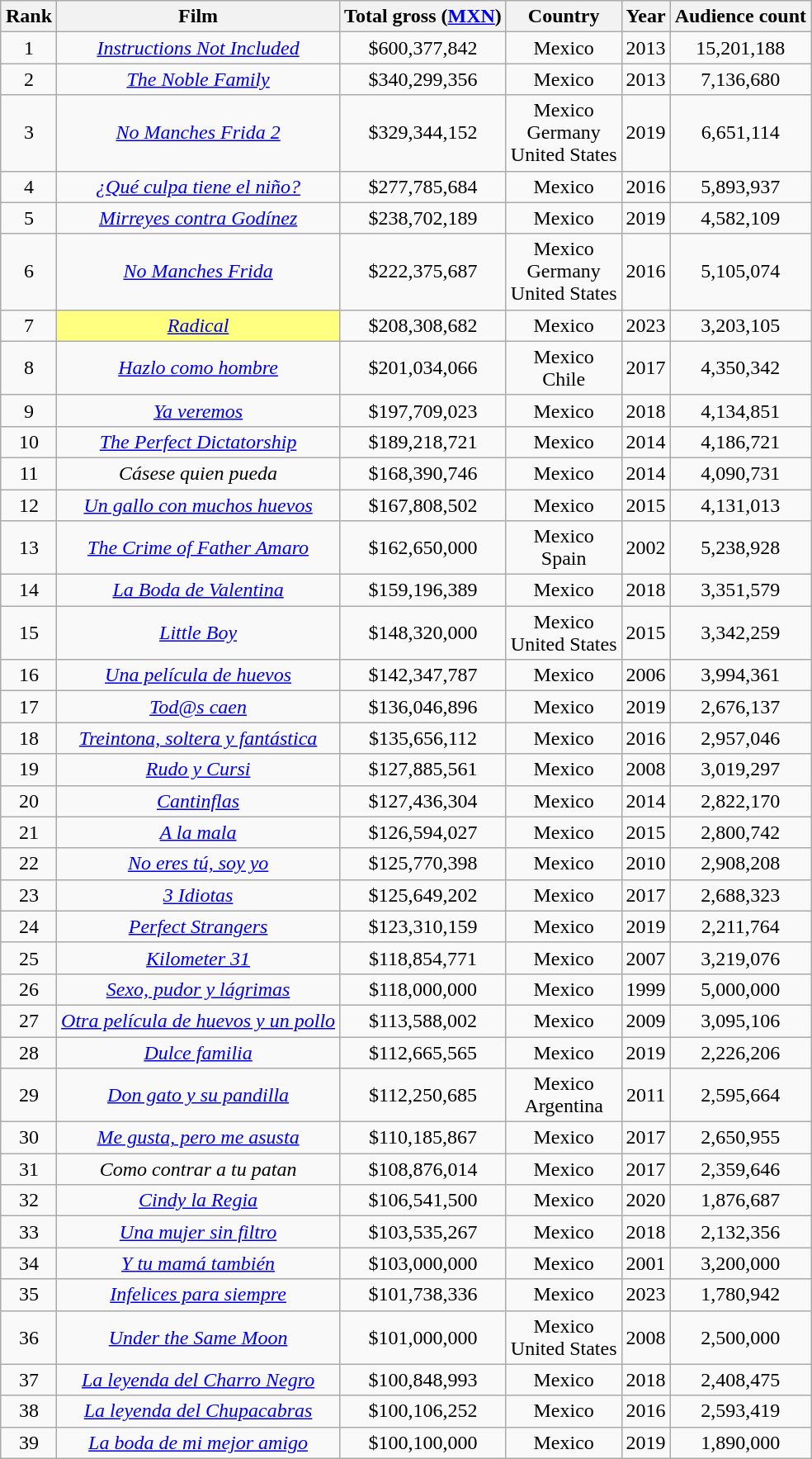<table class="wikitable sortable" style="margin:auto; margin:auto; text-align:center">
<tr>
<th>Rank</th>
<th>Film</th>
<th>Total gross (<a href='#'>MXN</a>)</th>
<th>Country</th>
<th>Year</th>
<th>Audience count</th>
</tr>
<tr>
<td>1</td>
<td><em><a href='#'>Instructions Not Included</a></em></td>
<td>$600,377,842</td>
<td>Mexico</td>
<td>2013</td>
<td>15,201,188</td>
</tr>
<tr>
<td>2</td>
<td><em><a href='#'>The Noble Family</a></em></td>
<td>$340,299,356</td>
<td>Mexico</td>
<td>2013</td>
<td>7,136,680</td>
</tr>
<tr>
<td>3</td>
<td><em><a href='#'>No Manches Frida 2</a></em></td>
<td>$329,344,152</td>
<td>Mexico<br>Germany<br>United States</td>
<td>2019</td>
<td>6,651,114</td>
</tr>
<tr>
<td>4</td>
<td><em><a href='#'>¿Qué culpa tiene el niño?</a></em></td>
<td>$277,785,684</td>
<td>Mexico</td>
<td>2016</td>
<td>5,893,937</td>
</tr>
<tr>
<td>5</td>
<td><em><a href='#'>Mirreyes contra Godínez</a></em></td>
<td>$238,702,189</td>
<td>Mexico</td>
<td>2019</td>
<td>4,582,109</td>
</tr>
<tr>
<td>6</td>
<td><em><a href='#'>No Manches Frida</a></em></td>
<td>$222,375,687</td>
<td>Mexico<br>Germany<br>United States</td>
<td>2016</td>
<td>5,105,074</td>
</tr>
<tr>
<td>7</td>
<td scope="row" style="background:#ffff80;"><em><a href='#'>Radical</a></em></td>
<td>$208,308,682</td>
<td>Mexico</td>
<td>2023</td>
<td>3,203,105</td>
</tr>
<tr>
<td>8</td>
<td><em><a href='#'>Hazlo como hombre</a></em></td>
<td>$201,034,066</td>
<td>Mexico<br>Chile</td>
<td>2017</td>
<td>4,350,342</td>
</tr>
<tr>
<td>9</td>
<td><em><a href='#'>Ya veremos</a></em></td>
<td>$197,709,023</td>
<td>Mexico</td>
<td>2018</td>
<td>4,134,851</td>
</tr>
<tr>
<td>10</td>
<td><em><a href='#'>The Perfect Dictatorship</a></em></td>
<td>$189,218,721</td>
<td>Mexico</td>
<td>2014</td>
<td>4,186,721</td>
</tr>
<tr>
<td>11</td>
<td><em>Cásese quien pueda</em></td>
<td>$168,390,746</td>
<td>Mexico</td>
<td>2014</td>
<td>4,090,731</td>
</tr>
<tr>
<td>12</td>
<td><em><a href='#'>Un gallo con muchos huevos</a></em></td>
<td>$167,808,502</td>
<td>Mexico</td>
<td>2015</td>
<td>4,131,013</td>
</tr>
<tr>
<td>13</td>
<td><em><a href='#'>The Crime of Father Amaro</a></em></td>
<td>$162,650,000</td>
<td>Mexico<br>Spain</td>
<td>2002</td>
<td>5,238,928</td>
</tr>
<tr>
<td>14</td>
<td><em><a href='#'>La Boda de Valentina</a></em></td>
<td>$159,196,389</td>
<td>Mexico</td>
<td>2018</td>
<td>3,351,579</td>
</tr>
<tr>
<td>15</td>
<td><em><a href='#'>Little Boy</a></em></td>
<td>$148,320,000</td>
<td>Mexico<br>United States</td>
<td>2015</td>
<td>3,342,259</td>
</tr>
<tr>
<td>16</td>
<td><em><a href='#'>Una película de huevos</a></em></td>
<td>$142,347,787</td>
<td>Mexico</td>
<td>2006</td>
<td>3,994,361</td>
</tr>
<tr>
<td>17</td>
<td><em><a href='#'>Tod@s caen</a></em></td>
<td>$136,046,896</td>
<td>Mexico</td>
<td>2019</td>
<td>2,676,137</td>
</tr>
<tr>
<td>18</td>
<td><em><a href='#'>Treintona, soltera y fantástica</a></em></td>
<td>$135,656,112</td>
<td>Mexico</td>
<td>2016</td>
<td>2,957,046</td>
</tr>
<tr>
<td>19</td>
<td><em><a href='#'>Rudo y Cursi</a></em></td>
<td>$127,885,561</td>
<td>Mexico</td>
<td>2008</td>
<td>3,019,297</td>
</tr>
<tr>
<td>20</td>
<td><em><a href='#'>Cantinflas</a></em></td>
<td>$127,436,304</td>
<td>Mexico</td>
<td>2014</td>
<td>2,822,170</td>
</tr>
<tr>
<td>21</td>
<td><em><a href='#'>A la mala</a></em></td>
<td>$126,594,027</td>
<td>Mexico</td>
<td>2015</td>
<td>2,800,742</td>
</tr>
<tr>
<td>22</td>
<td><em><a href='#'>No eres tú, soy yo</a></em></td>
<td>$125,770,398</td>
<td>Mexico</td>
<td>2010</td>
<td>2,908,208</td>
</tr>
<tr>
<td>23</td>
<td><em><a href='#'>3 Idiotas</a></em></td>
<td>$125,649,202</td>
<td>Mexico</td>
<td>2017</td>
<td>2,688,323</td>
</tr>
<tr>
<td>24</td>
<td><em><a href='#'>Perfect Strangers</a></em></td>
<td>$123,310,159</td>
<td>Mexico</td>
<td>2019</td>
<td>2,211,764</td>
</tr>
<tr>
<td>25</td>
<td><em><a href='#'>Kilometer 31</a></em></td>
<td>$118,854,771</td>
<td>Mexico</td>
<td>2007</td>
<td>3,219,076</td>
</tr>
<tr>
<td>26</td>
<td><em><a href='#'>Sexo, pudor y lágrimas</a></em></td>
<td>$118,000,000</td>
<td>Mexico</td>
<td>1999</td>
<td>5,000,000</td>
</tr>
<tr>
<td>27</td>
<td><em><a href='#'>Otra película de huevos y un pollo</a></em></td>
<td>$113,588,002</td>
<td>Mexico</td>
<td>2009</td>
<td>3,095,106</td>
</tr>
<tr>
<td>28</td>
<td><em><a href='#'>Dulce familia</a></em></td>
<td>$112,665,565</td>
<td>Mexico</td>
<td>2019</td>
<td>2,226,206</td>
</tr>
<tr>
<td>29</td>
<td><em><a href='#'>Don gato y su pandilla</a></em></td>
<td>$112,250,685</td>
<td>Mexico<br>Argentina</td>
<td>2011</td>
<td>2,595,664</td>
</tr>
<tr>
<td>30</td>
<td><em><a href='#'>Me gusta, pero me asusta</a></em></td>
<td>$110,185,867</td>
<td>Mexico</td>
<td>2017</td>
<td>2,650,955</td>
</tr>
<tr>
<td>31</td>
<td><em>Como contrar a tu patan</em></td>
<td>$108,876,014</td>
<td>Mexico</td>
<td>2017</td>
<td>2,359,646</td>
</tr>
<tr>
<td>32</td>
<td><em><a href='#'>Cindy la Regia</a></em></td>
<td>$106,541,500</td>
<td>Mexico</td>
<td>2020</td>
<td>1,876,687</td>
</tr>
<tr>
<td>33</td>
<td><em><a href='#'>Una mujer sin filtro</a></em></td>
<td>$103,535,267</td>
<td>Mexico</td>
<td>2018</td>
<td>2,132,356</td>
</tr>
<tr>
<td>34</td>
<td><em><a href='#'>Y tu mamá también</a></em></td>
<td>$103,000,000</td>
<td>Mexico</td>
<td>2001</td>
<td>3,200,000</td>
</tr>
<tr>
<td>35</td>
<td><em><a href='#'>Infelices para siempre</a></em></td>
<td>$101,738,336</td>
<td>Mexico</td>
<td>2023</td>
<td>1,780,942</td>
</tr>
<tr>
<td>36</td>
<td><em><a href='#'>Under the Same Moon</a></em></td>
<td>$101,000,000</td>
<td>Mexico<br>United States</td>
<td>2008</td>
<td>2,500,000</td>
</tr>
<tr>
<td>37</td>
<td><em><a href='#'>La leyenda del Charro Negro</a></em></td>
<td>$100,848,993</td>
<td>Mexico</td>
<td>2018</td>
<td>2,408,475</td>
</tr>
<tr>
<td>38</td>
<td><em><a href='#'>La leyenda del Chupacabras</a></em></td>
<td>$100,106,252</td>
<td>Mexico</td>
<td>2016</td>
<td>2,593,419</td>
</tr>
<tr>
<td>39</td>
<td><em><a href='#'>La boda de mi mejor amigo</a></em></td>
<td>$100,100,000</td>
<td>Mexico</td>
<td>2019</td>
<td>1,890,000</td>
</tr>
</table>
